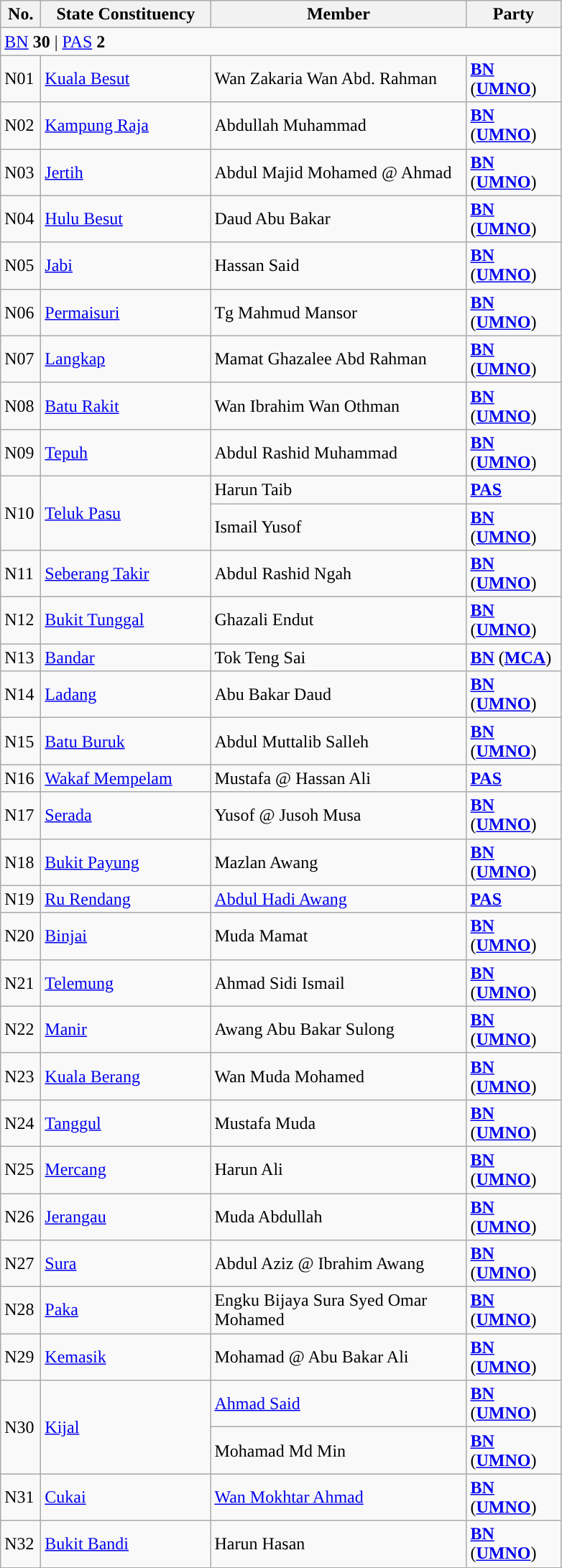<table class="wikitable sortable">
<tr>
<th style="width:30px;">No.</th>
<th style="width:150px;">State Constituency</th>
<th style="width:230px;">Member</th>
<th style="width:80px;">Party</th>
</tr>
<tr>
<td colspan="4"><a href='#'>BN</a> <strong>30</strong> | <a href='#'>PAS</a> <strong>2</strong></td>
</tr>
<tr>
<td>N01</td>
<td><a href='#'>Kuala Besut</a></td>
<td>Wan Zakaria Wan Abd. Rahman</td>
<td><strong><a href='#'>BN</a></strong> (<strong><a href='#'>UMNO</a></strong>)</td>
</tr>
<tr>
<td>N02</td>
<td><a href='#'>Kampung Raja</a></td>
<td>Abdullah Muhammad</td>
<td><strong><a href='#'>BN</a></strong> (<strong><a href='#'>UMNO</a></strong>)</td>
</tr>
<tr>
<td>N03</td>
<td><a href='#'>Jertih</a></td>
<td>Abdul Majid Mohamed @ Ahmad</td>
<td><strong><a href='#'>BN</a></strong> (<strong><a href='#'>UMNO</a></strong>)</td>
</tr>
<tr>
<td>N04</td>
<td><a href='#'>Hulu Besut</a></td>
<td>Daud Abu Bakar</td>
<td><strong><a href='#'>BN</a></strong> (<strong><a href='#'>UMNO</a></strong>)</td>
</tr>
<tr>
<td>N05</td>
<td><a href='#'>Jabi</a></td>
<td>Hassan Said</td>
<td><strong><a href='#'>BN</a></strong> (<strong><a href='#'>UMNO</a></strong>)</td>
</tr>
<tr>
<td>N06</td>
<td><a href='#'>Permaisuri</a></td>
<td>Tg Mahmud Mansor</td>
<td><strong><a href='#'>BN</a></strong> (<strong><a href='#'>UMNO</a></strong>)</td>
</tr>
<tr>
<td>N07</td>
<td><a href='#'>Langkap</a></td>
<td>Mamat Ghazalee Abd Rahman</td>
<td><strong><a href='#'>BN</a></strong> (<strong><a href='#'>UMNO</a></strong>)</td>
</tr>
<tr>
<td>N08</td>
<td><a href='#'>Batu Rakit</a></td>
<td>Wan Ibrahim Wan Othman</td>
<td><strong><a href='#'>BN</a></strong> (<strong><a href='#'>UMNO</a></strong>)</td>
</tr>
<tr>
<td>N09</td>
<td><a href='#'>Tepuh</a></td>
<td>Abdul Rashid Muhammad</td>
<td><strong><a href='#'>BN</a></strong> (<strong><a href='#'>UMNO</a></strong>)</td>
</tr>
<tr>
<td rowspan=2>N10</td>
<td rowspan=2><a href='#'>Teluk Pasu</a></td>
<td>Harun Taib </td>
<td><strong><a href='#'>PAS</a></strong></td>
</tr>
<tr>
<td>Ismail Yusof </td>
<td><strong><a href='#'>BN</a></strong> (<strong><a href='#'>UMNO</a></strong>)</td>
</tr>
<tr>
<td>N11</td>
<td><a href='#'>Seberang Takir</a></td>
<td>Abdul Rashid Ngah</td>
<td><strong><a href='#'>BN</a></strong> (<strong><a href='#'>UMNO</a></strong>)</td>
</tr>
<tr>
<td>N12</td>
<td><a href='#'>Bukit Tunggal</a></td>
<td>Ghazali Endut</td>
<td><strong><a href='#'>BN</a></strong> (<strong><a href='#'>UMNO</a></strong>)</td>
</tr>
<tr>
<td>N13</td>
<td><a href='#'>Bandar</a></td>
<td>Tok Teng Sai</td>
<td><strong><a href='#'>BN</a></strong> (<strong><a href='#'>MCA</a></strong>)</td>
</tr>
<tr>
<td>N14</td>
<td><a href='#'>Ladang</a></td>
<td>Abu Bakar Daud</td>
<td><strong><a href='#'>BN</a></strong> (<strong><a href='#'>UMNO</a></strong>)</td>
</tr>
<tr>
<td>N15</td>
<td><a href='#'>Batu Buruk</a></td>
<td>Abdul Muttalib Salleh</td>
<td><strong><a href='#'>BN</a></strong> (<strong><a href='#'>UMNO</a></strong>)</td>
</tr>
<tr>
<td>N16</td>
<td><a href='#'>Wakaf Mempelam</a></td>
<td>Mustafa @ Hassan Ali</td>
<td><strong><a href='#'>PAS</a></strong></td>
</tr>
<tr>
<td>N17</td>
<td><a href='#'>Serada</a></td>
<td>Yusof @ Jusoh Musa</td>
<td><strong><a href='#'>BN</a></strong> (<strong><a href='#'>UMNO</a></strong>)</td>
</tr>
<tr>
<td>N18</td>
<td><a href='#'>Bukit Payung</a></td>
<td>Mazlan Awang</td>
<td><strong><a href='#'>BN</a></strong> (<strong><a href='#'>UMNO</a></strong>)</td>
</tr>
<tr>
<td>N19</td>
<td><a href='#'>Ru Rendang</a></td>
<td><a href='#'>Abdul Hadi Awang</a></td>
<td><strong><a href='#'>PAS</a></strong></td>
</tr>
<tr>
<td>N20</td>
<td><a href='#'>Binjai</a></td>
<td>Muda Mamat</td>
<td><strong><a href='#'>BN</a></strong> (<strong><a href='#'>UMNO</a></strong>)</td>
</tr>
<tr>
<td>N21</td>
<td><a href='#'>Telemung</a></td>
<td>Ahmad Sidi Ismail</td>
<td><strong><a href='#'>BN</a></strong> (<strong><a href='#'>UMNO</a></strong>)</td>
</tr>
<tr>
<td>N22</td>
<td><a href='#'>Manir</a></td>
<td>Awang Abu Bakar Sulong</td>
<td><strong><a href='#'>BN</a></strong> (<strong><a href='#'>UMNO</a></strong>)</td>
</tr>
<tr>
<td>N23</td>
<td><a href='#'>Kuala Berang</a></td>
<td>Wan Muda Mohamed</td>
<td><strong><a href='#'>BN</a></strong> (<strong><a href='#'>UMNO</a></strong>)</td>
</tr>
<tr>
<td>N24</td>
<td><a href='#'>Tanggul</a></td>
<td>Mustafa Muda</td>
<td><strong><a href='#'>BN</a></strong> (<strong><a href='#'>UMNO</a></strong>)</td>
</tr>
<tr>
<td>N25</td>
<td><a href='#'>Mercang</a></td>
<td>Harun Ali</td>
<td><strong><a href='#'>BN</a></strong> (<strong><a href='#'>UMNO</a></strong>)</td>
</tr>
<tr>
<td>N26</td>
<td><a href='#'>Jerangau</a></td>
<td>Muda Abdullah</td>
<td><strong><a href='#'>BN</a></strong> (<strong><a href='#'>UMNO</a></strong>)</td>
</tr>
<tr>
<td>N27</td>
<td><a href='#'>Sura</a></td>
<td>Abdul Aziz @ Ibrahim Awang</td>
<td><strong><a href='#'>BN</a></strong> (<strong><a href='#'>UMNO</a></strong>)</td>
</tr>
<tr>
<td>N28</td>
<td><a href='#'>Paka</a></td>
<td>Engku Bijaya Sura Syed Omar Mohamed</td>
<td><strong><a href='#'>BN</a></strong> (<strong><a href='#'>UMNO</a></strong>)</td>
</tr>
<tr>
<td>N29</td>
<td><a href='#'>Kemasik</a></td>
<td>Mohamad @ Abu Bakar Ali</td>
<td><strong><a href='#'>BN</a></strong> (<strong><a href='#'>UMNO</a></strong>)</td>
</tr>
<tr>
<td rowspan=2>N30</td>
<td rowspan=2><a href='#'>Kijal</a></td>
<td><a href='#'>Ahmad Said</a> </td>
<td><strong><a href='#'>BN</a></strong> (<strong><a href='#'>UMNO</a></strong>)</td>
</tr>
<tr>
<td>Mohamad Md Min </td>
<td><strong><a href='#'>BN</a></strong> (<strong><a href='#'>UMNO</a></strong>)</td>
</tr>
<tr>
<td>N31</td>
<td><a href='#'>Cukai</a></td>
<td><a href='#'>Wan Mokhtar Ahmad</a></td>
<td><strong><a href='#'>BN</a></strong> (<strong><a href='#'>UMNO</a></strong>)</td>
</tr>
<tr>
<td>N32</td>
<td><a href='#'>Bukit Bandi</a></td>
<td>Harun Hasan</td>
<td><strong><a href='#'>BN</a></strong> (<strong><a href='#'>UMNO</a></strong>)</td>
</tr>
</table>
